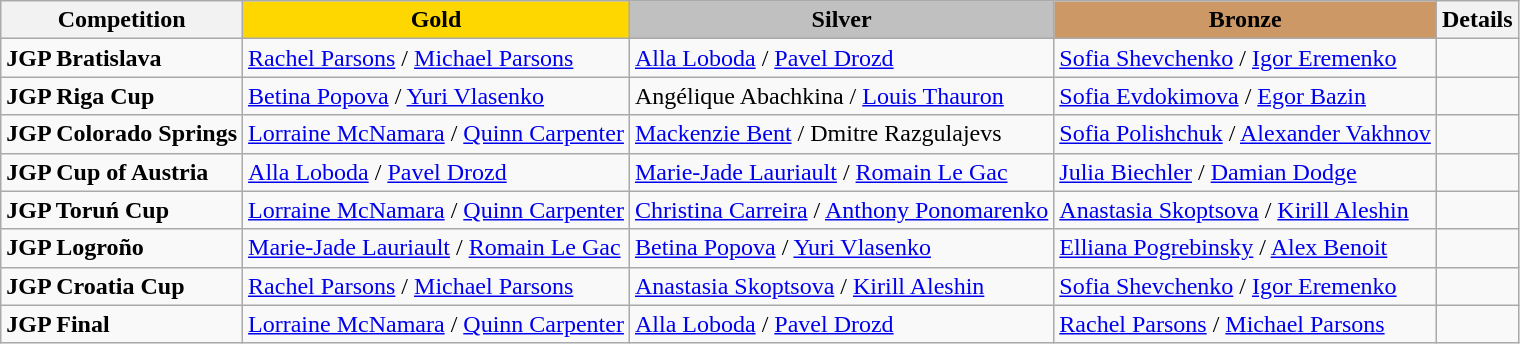<table class="wikitable">
<tr>
<th>Competition</th>
<td align=center bgcolor=gold><strong>Gold</strong></td>
<td align=center bgcolor=silver><strong>Silver</strong></td>
<td align=center bgcolor=cc9966><strong>Bronze</strong></td>
<th>Details</th>
</tr>
<tr>
<td><strong>JGP Bratislava</strong></td>
<td> <a href='#'>Rachel Parsons</a> / <a href='#'>Michael Parsons</a></td>
<td> <a href='#'>Alla Loboda</a> / <a href='#'>Pavel Drozd</a></td>
<td> <a href='#'>Sofia Shevchenko</a> / <a href='#'>Igor Eremenko</a></td>
<td><br></td>
</tr>
<tr>
<td><strong>JGP Riga Cup</strong></td>
<td> <a href='#'>Betina Popova</a> / <a href='#'>Yuri Vlasenko</a></td>
<td> Angélique Abachkina / <a href='#'>Louis Thauron</a></td>
<td> <a href='#'>Sofia Evdokimova</a> / <a href='#'>Egor Bazin</a></td>
<td><br></td>
</tr>
<tr>
<td><strong>JGP Colorado Springs</strong></td>
<td> <a href='#'>Lorraine McNamara</a> / <a href='#'>Quinn Carpenter</a></td>
<td> <a href='#'>Mackenzie Bent</a> / Dmitre Razgulajevs</td>
<td> <a href='#'>Sofia Polishchuk</a> / <a href='#'>Alexander Vakhnov</a></td>
<td></td>
</tr>
<tr>
<td><strong>JGP Cup of Austria</strong></td>
<td> <a href='#'>Alla Loboda</a> / <a href='#'>Pavel Drozd</a></td>
<td> <a href='#'>Marie-Jade Lauriault</a> / <a href='#'>Romain Le Gac</a></td>
<td> <a href='#'>Julia Biechler</a> / <a href='#'>Damian Dodge</a></td>
<td></td>
</tr>
<tr>
<td><strong>JGP Toruń Cup</strong></td>
<td> <a href='#'>Lorraine McNamara</a> / <a href='#'>Quinn Carpenter</a></td>
<td> <a href='#'>Christina Carreira</a> / <a href='#'>Anthony Ponomarenko</a></td>
<td> <a href='#'>Anastasia Skoptsova</a> / <a href='#'>Kirill Aleshin</a></td>
<td></td>
</tr>
<tr>
<td><strong>JGP Logroño</strong></td>
<td> <a href='#'>Marie-Jade Lauriault</a> / <a href='#'>Romain Le Gac</a></td>
<td> <a href='#'>Betina Popova</a> / <a href='#'>Yuri Vlasenko</a></td>
<td> <a href='#'>Elliana Pogrebinsky</a> / <a href='#'>Alex Benoit</a></td>
<td></td>
</tr>
<tr>
<td><strong>JGP Croatia Cup</strong></td>
<td> <a href='#'>Rachel Parsons</a> / <a href='#'>Michael Parsons</a></td>
<td> <a href='#'>Anastasia Skoptsova</a> / <a href='#'>Kirill Aleshin</a></td>
<td> <a href='#'>Sofia Shevchenko</a> / <a href='#'>Igor Eremenko</a></td>
<td></td>
</tr>
<tr>
<td><strong>JGP Final</strong></td>
<td> <a href='#'>Lorraine McNamara</a> / <a href='#'>Quinn Carpenter</a></td>
<td> <a href='#'>Alla Loboda</a> / <a href='#'>Pavel Drozd</a></td>
<td> <a href='#'>Rachel Parsons</a> / <a href='#'>Michael Parsons</a></td>
<td></td>
</tr>
</table>
